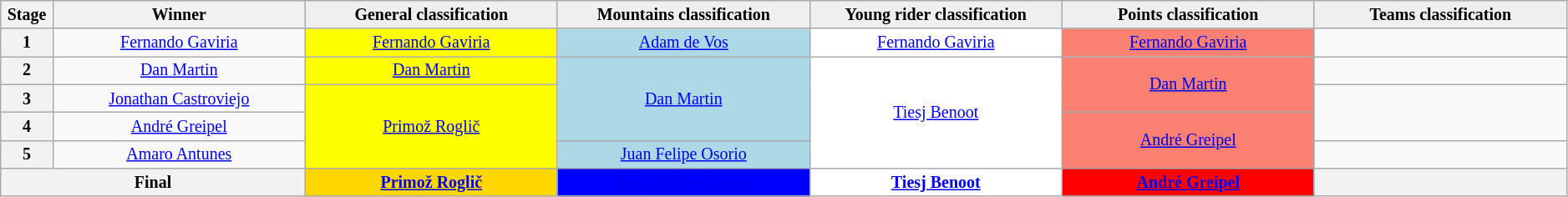<table class="wikitable" style="text-align: center; font-size:smaller;">
<tr style="background-color: #efefef;">
<th scope="col" width="1%">Stage</th>
<th scope="col" width="12%">Winner</th>
<th scope="col" style="background:#EFEFEF;" width="12%">General classification<br></th>
<th scope="col" style="background:#EFEFEF;" width="12%">Mountains classification<br></th>
<th scope="col" style="background:#EFEFEF"  width="12%">Young rider classification<br></th>
<th scope="col" style="background:#EFEFEF"  width="12%">Points classification<br></th>
<th scope="col" style="background:#EFEFEF;" width="12%">Teams classification</th>
</tr>
<tr>
<th scope=row>1</th>
<td><a href='#'>Fernando Gaviria</a></td>
<td style="background:yellow;"><a href='#'>Fernando Gaviria</a></td>
<td style="background:lightblue;"><a href='#'>Adam de Vos</a></td>
<td style="background:white;"><a href='#'>Fernando Gaviria</a></td>
<td style="background:salmon;"><a href='#'>Fernando Gaviria</a></td>
<td></td>
</tr>
<tr>
<th scope=row>2</th>
<td><a href='#'>Dan Martin</a></td>
<td style="background:yellow;"><a href='#'>Dan Martin</a></td>
<td style="background:lightblue;" rowspan=3><a href='#'>Dan Martin</a></td>
<td style="background:white;" rowspan=4><a href='#'>Tiesj Benoot</a></td>
<td style="background:salmon;" rowspan=2><a href='#'>Dan Martin</a></td>
<td></td>
</tr>
<tr>
<th scope=row>3</th>
<td><a href='#'>Jonathan Castroviejo</a></td>
<td style="background:yellow;" rowspan=3><a href='#'>Primož Roglič</a></td>
<td rowspan=2></td>
</tr>
<tr>
<th scope=row>4</th>
<td><a href='#'>André Greipel</a></td>
<td style="background:salmon;" rowspan=2><a href='#'>André Greipel</a></td>
</tr>
<tr>
<th scope=row>5</th>
<td><a href='#'>Amaro Antunes</a></td>
<td style="background:lightblue;"><a href='#'>Juan Felipe Osorio</a></td>
<td></td>
</tr>
<tr>
<th scope="row" colspan=2>Final</th>
<th scope="col" style="background:gold;"><a href='#'>Primož Roglič</a></th>
<th scope="col" style="background:blue;"><a href='#'>Juan Felipe Osorio</a></th>
<th scope="col" style="background:white;"><a href='#'>Tiesj Benoot</a></th>
<th scope="col" style="background:red;"><a href='#'>André Greipel</a></th>
<th scope="col"></th>
</tr>
</table>
